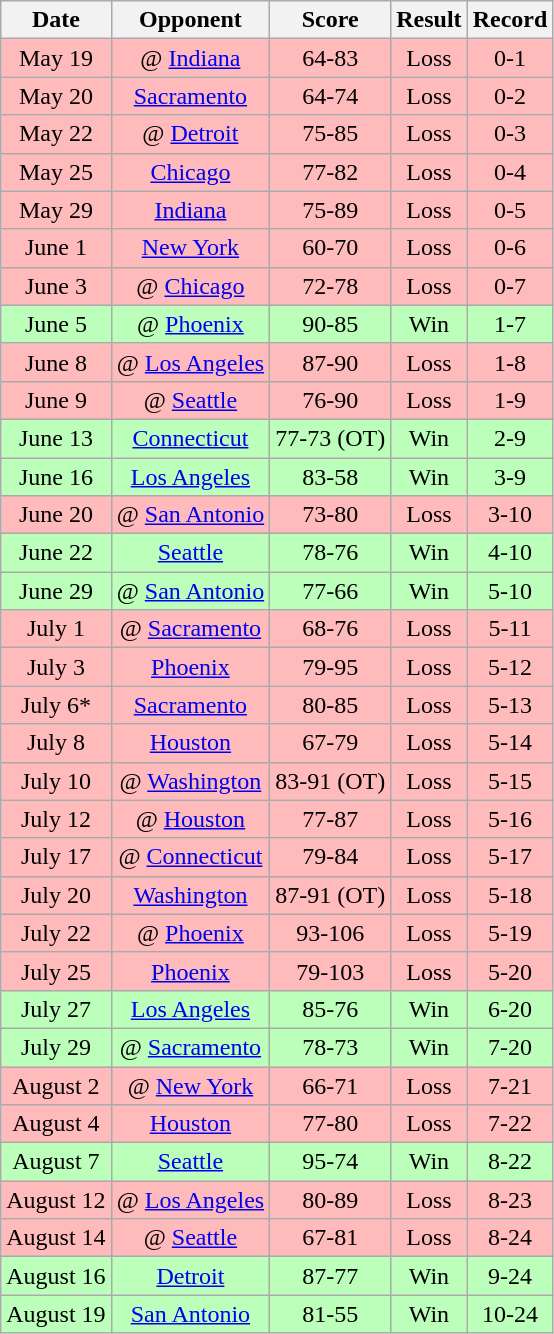<table class="wikitable">
<tr>
<th>Date</th>
<th>Opponent</th>
<th>Score</th>
<th>Result</th>
<th>Record</th>
</tr>
<tr align="center" bgcolor="ffbbbb">
<td>May 19</td>
<td>@ <a href='#'>Indiana</a></td>
<td>64-83</td>
<td>Loss</td>
<td>0-1</td>
</tr>
<tr align="center" bgcolor="ffbbbb">
<td>May 20</td>
<td><a href='#'>Sacramento</a></td>
<td>64-74</td>
<td>Loss</td>
<td>0-2</td>
</tr>
<tr align="center" bgcolor="ffbbbb">
<td>May 22</td>
<td>@ <a href='#'>Detroit</a></td>
<td>75-85</td>
<td>Loss</td>
<td>0-3</td>
</tr>
<tr align="center" bgcolor="ffbbbb">
<td>May 25</td>
<td><a href='#'>Chicago</a></td>
<td>77-82</td>
<td>Loss</td>
<td>0-4</td>
</tr>
<tr align="center" bgcolor="ffbbbb">
<td>May 29</td>
<td><a href='#'>Indiana</a></td>
<td>75-89</td>
<td>Loss</td>
<td>0-5</td>
</tr>
<tr align="center" bgcolor="ffbbbb">
<td>June 1</td>
<td><a href='#'>New York</a></td>
<td>60-70</td>
<td>Loss</td>
<td>0-6</td>
</tr>
<tr align="center" bgcolor="ffbbbb">
<td>June 3</td>
<td>@ <a href='#'>Chicago</a></td>
<td>72-78</td>
<td>Loss</td>
<td>0-7</td>
</tr>
<tr align="center" bgcolor="bbffbb">
<td>June 5</td>
<td>@ <a href='#'>Phoenix</a></td>
<td>90-85</td>
<td>Win</td>
<td>1-7</td>
</tr>
<tr align="center" bgcolor="ffbbbb">
<td>June 8</td>
<td>@ <a href='#'>Los Angeles</a></td>
<td>87-90</td>
<td>Loss</td>
<td>1-8</td>
</tr>
<tr align="center" bgcolor="ffbbbb">
<td>June 9</td>
<td>@ <a href='#'>Seattle</a></td>
<td>76-90</td>
<td>Loss</td>
<td>1-9</td>
</tr>
<tr align="center" bgcolor="bbffbb">
<td>June 13</td>
<td><a href='#'>Connecticut</a></td>
<td>77-73 (OT)</td>
<td>Win</td>
<td>2-9</td>
</tr>
<tr align="center" bgcolor="bbffbb">
<td>June 16</td>
<td><a href='#'>Los Angeles</a></td>
<td>83-58</td>
<td>Win</td>
<td>3-9</td>
</tr>
<tr align="center" bgcolor="ffbbbb">
<td>June 20</td>
<td>@ <a href='#'>San Antonio</a></td>
<td>73-80</td>
<td>Loss</td>
<td>3-10</td>
</tr>
<tr align="center" bgcolor="bbffbb">
<td>June 22</td>
<td><a href='#'>Seattle</a></td>
<td>78-76</td>
<td>Win</td>
<td>4-10</td>
</tr>
<tr align="center" bgcolor="bbffbb">
<td>June 29</td>
<td>@ <a href='#'>San Antonio</a></td>
<td>77-66</td>
<td>Win</td>
<td>5-10</td>
</tr>
<tr align="center" bgcolor="ffbbbb">
<td>July 1</td>
<td>@ <a href='#'>Sacramento</a></td>
<td>68-76</td>
<td>Loss</td>
<td>5-11</td>
</tr>
<tr align="center" bgcolor="ffbbbb">
<td>July 3</td>
<td><a href='#'>Phoenix</a></td>
<td>79-95</td>
<td>Loss</td>
<td>5-12</td>
</tr>
<tr align="center" bgcolor="ffbbbb">
<td>July 6*</td>
<td><a href='#'>Sacramento</a></td>
<td>80-85</td>
<td>Loss</td>
<td>5-13</td>
</tr>
<tr align="center" bgcolor="ffbbbb">
<td>July 8</td>
<td><a href='#'>Houston</a></td>
<td>67-79</td>
<td>Loss</td>
<td>5-14</td>
</tr>
<tr align="center" bgcolor="ffbbbb">
<td>July 10</td>
<td>@ <a href='#'>Washington</a></td>
<td>83-91 (OT)</td>
<td>Loss</td>
<td>5-15</td>
</tr>
<tr align="center" bgcolor="ffbbbb">
<td>July 12</td>
<td>@ <a href='#'>Houston</a></td>
<td>77-87</td>
<td>Loss</td>
<td>5-16</td>
</tr>
<tr align="center" bgcolor="ffbbbb">
<td>July 17</td>
<td>@ <a href='#'>Connecticut</a></td>
<td>79-84</td>
<td>Loss</td>
<td>5-17</td>
</tr>
<tr align="center" bgcolor="ffbbbb">
<td>July 20</td>
<td><a href='#'>Washington</a></td>
<td>87-91 (OT)</td>
<td>Loss</td>
<td>5-18</td>
</tr>
<tr align="center" bgcolor="ffbbbb">
<td>July 22</td>
<td>@ <a href='#'>Phoenix</a></td>
<td>93-106</td>
<td>Loss</td>
<td>5-19</td>
</tr>
<tr align="center" bgcolor="ffbbbb">
<td>July 25</td>
<td><a href='#'>Phoenix</a></td>
<td>79-103</td>
<td>Loss</td>
<td>5-20</td>
</tr>
<tr align="center" bgcolor="bbffbb">
<td>July 27</td>
<td><a href='#'>Los Angeles</a></td>
<td>85-76</td>
<td>Win</td>
<td>6-20</td>
</tr>
<tr align="center" bgcolor="bbffbb">
<td>July 29</td>
<td>@ <a href='#'>Sacramento</a></td>
<td>78-73</td>
<td>Win</td>
<td>7-20</td>
</tr>
<tr align="center" bgcolor="ffbbbb">
<td>August 2</td>
<td>@ <a href='#'>New York</a></td>
<td>66-71</td>
<td>Loss</td>
<td>7-21</td>
</tr>
<tr align="center" bgcolor="ffbbbb">
<td>August 4</td>
<td><a href='#'>Houston</a></td>
<td>77-80</td>
<td>Loss</td>
<td>7-22</td>
</tr>
<tr align="center" bgcolor="bbffbb">
<td>August 7</td>
<td><a href='#'>Seattle</a></td>
<td>95-74</td>
<td>Win</td>
<td>8-22</td>
</tr>
<tr align="center" bgcolor="ffbbbb">
<td>August 12</td>
<td>@ <a href='#'>Los Angeles</a></td>
<td>80-89</td>
<td>Loss</td>
<td>8-23</td>
</tr>
<tr align="center" bgcolor="ffbbbb">
<td>August 14</td>
<td>@ <a href='#'>Seattle</a></td>
<td>67-81</td>
<td>Loss</td>
<td>8-24</td>
</tr>
<tr align="center" bgcolor="bbffbb">
<td>August 16</td>
<td><a href='#'>Detroit</a></td>
<td>87-77</td>
<td>Win</td>
<td>9-24</td>
</tr>
<tr align="center" bgcolor="bbffbb">
<td>August 19</td>
<td><a href='#'>San Antonio</a></td>
<td>81-55</td>
<td>Win</td>
<td>10-24</td>
</tr>
</table>
